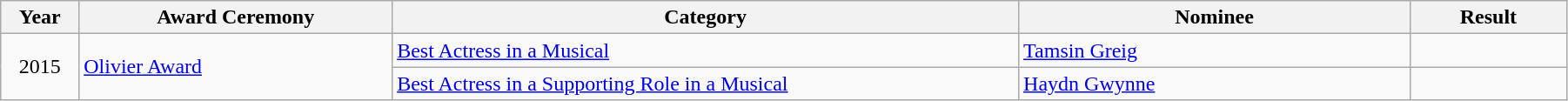<table class="wikitable" width="95%">
<tr>
<th width="5%">Year</th>
<th width="20%">Award Ceremony</th>
<th width="40%">Category</th>
<th width="25%">Nominee</th>
<th width="10%">Result</th>
</tr>
<tr>
<td rowspan="2" align="center">2015</td>
<td rowspan="2"><a href='#'>Olivier Award</a></td>
<td><a href='#'>Best Actress in a Musical</a></td>
<td><a href='#'>Tamsin Greig</a></td>
<td></td>
</tr>
<tr>
<td><a href='#'>Best Actress in a Supporting Role in a Musical</a></td>
<td><a href='#'>Haydn Gwynne</a></td>
<td></td>
</tr>
</table>
